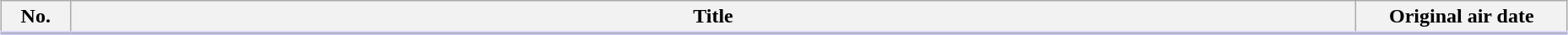<table class="wikitable" style="width:98%; margin:auto; background:#FFF;">
<tr style="border-bottom: 3px solid #CCF">
<th style="width:3em;">No.</th>
<th>Title</th>
<th style="width:10em;">Original air date</th>
</tr>
<tr>
</tr>
</table>
